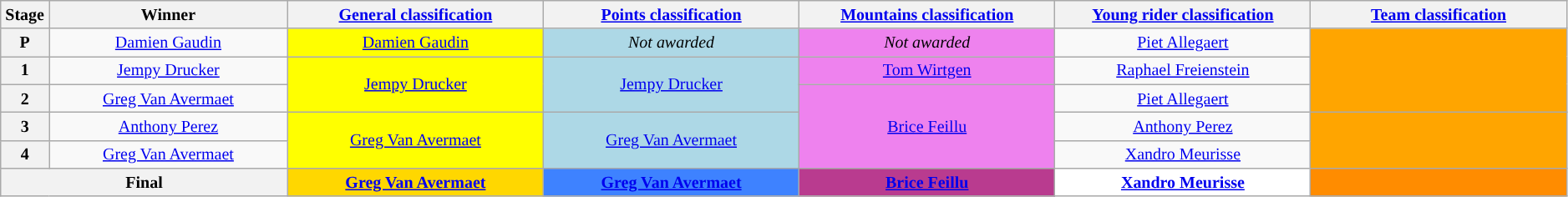<table class="wikitable" style="text-align: center; font-size:smaller;">
<tr>
<th style="width:1%;">Stage</th>
<th style="width:14%;">Winner</th>
<th style="width:15%;"><a href='#'>General classification</a><br></th>
<th style="width:15%;"><a href='#'>Points classification</a><br></th>
<th style="width:15%;"><a href='#'>Mountains classification</a><br></th>
<th style="width:15%;"><a href='#'>Young rider classification</a><br></th>
<th style="width:15%;"><a href='#'>Team classification</a></th>
</tr>
<tr>
<th>P</th>
<td><a href='#'>Damien Gaudin</a></td>
<td style="background:yellow;"><a href='#'>Damien Gaudin</a></td>
<td style="background:lightblue;"><em>Not awarded</em></td>
<td style="background:violet;"><em>Not awarded</em></td>
<td style="background:offwhite;"><a href='#'>Piet Allegaert</a></td>
<td style="background:orange;" rowspan=3></td>
</tr>
<tr>
<th>1</th>
<td><a href='#'>Jempy Drucker</a></td>
<td style="background:yellow;" rowspan=2><a href='#'>Jempy Drucker</a></td>
<td style="background:lightblue;" rowspan=2><a href='#'>Jempy Drucker</a></td>
<td style="background:violet;"><a href='#'>Tom Wirtgen</a></td>
<td style="background:offwhite;"><a href='#'>Raphael Freienstein</a></td>
</tr>
<tr>
<th>2</th>
<td><a href='#'>Greg Van Avermaet</a></td>
<td style="background:violet;" rowspan=3><a href='#'>Brice Feillu</a></td>
<td style="background:offwhite;"><a href='#'>Piet Allegaert</a></td>
</tr>
<tr>
<th>3</th>
<td><a href='#'>Anthony Perez</a></td>
<td style="background:yellow;" rowspan=2><a href='#'>Greg Van Avermaet</a></td>
<td style="background:lightblue;" rowspan=2><a href='#'>Greg Van Avermaet</a></td>
<td style="background:offwhite;"><a href='#'>Anthony Perez</a></td>
<td style="background:orange;" rowspan=2></td>
</tr>
<tr>
<th>4</th>
<td><a href='#'>Greg Van Avermaet</a></td>
<td style="background:offwhite;"><a href='#'>Xandro Meurisse</a></td>
</tr>
<tr>
<th colspan=2>Final</th>
<th style="background:gold;"><a href='#'>Greg Van Avermaet</a></th>
<th style="background:#3e82ff;"><a href='#'>Greg Van Avermaet</a></th>
<th style="background:#B93B8F;"><a href='#'>Brice Feillu</a></th>
<th style="background:white;"><a href='#'>Xandro Meurisse</a></th>
<th style="background:darkorange;"></th>
</tr>
</table>
